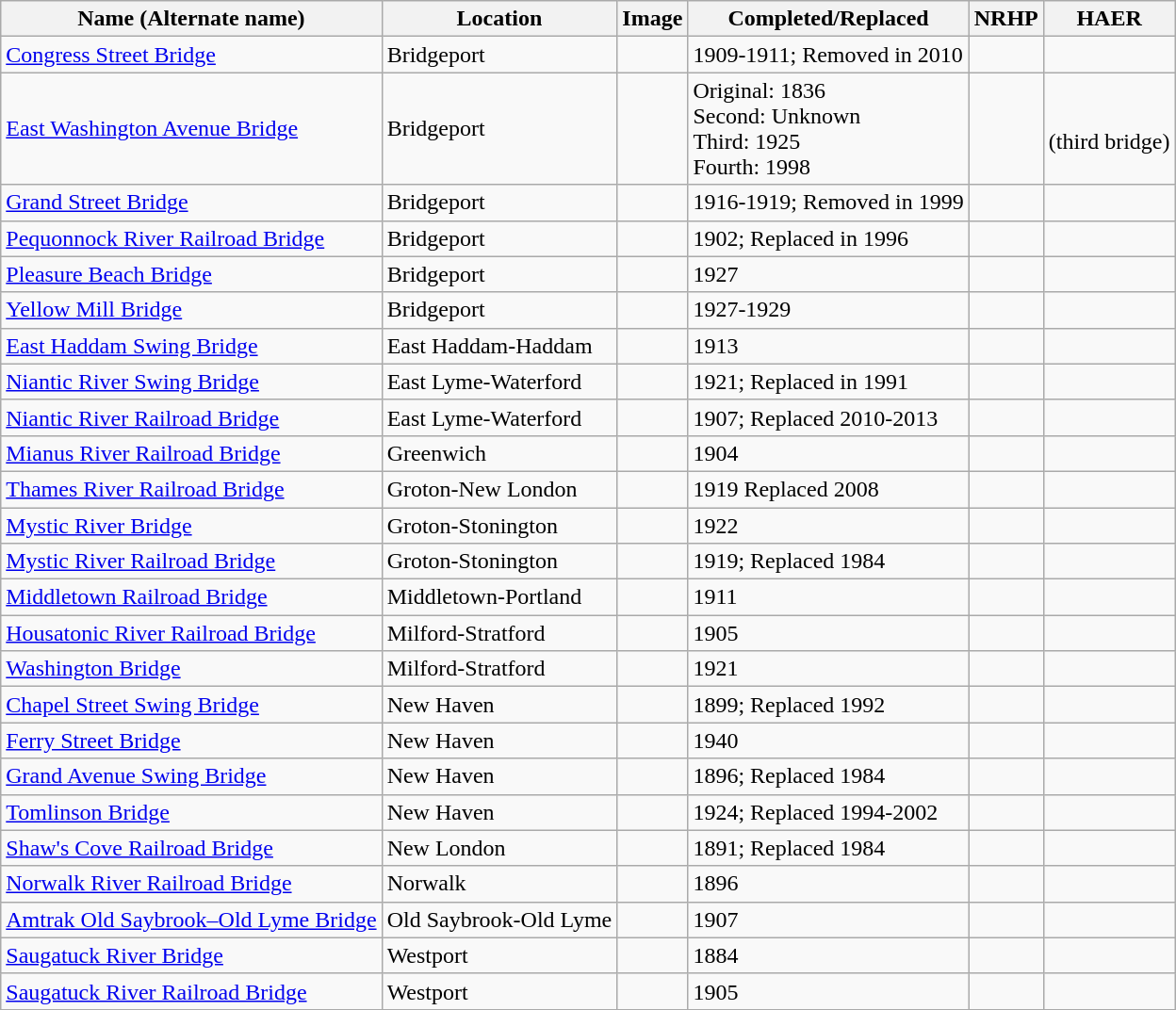<table class="wikitable sortable">
<tr>
<th>Name (Alternate name)</th>
<th>Location</th>
<th class="unsortable">Image</th>
<th>Completed/Replaced</th>
<th>NRHP</th>
<th>HAER</th>
</tr>
<tr>
<td><a href='#'>Congress Street Bridge</a></td>
<td>Bridgeport</td>
<td></td>
<td>1909-1911; Removed in 2010</td>
<td></td>
<td></td>
</tr>
<tr>
<td><a href='#'>East Washington Avenue Bridge</a></td>
<td>Bridgeport</td>
<td></td>
<td>Original: 1836<br> Second: Unknown <br> Third: 1925 <br> Fourth: 1998</td>
<td></td>
<td><br>(third bridge)</td>
</tr>
<tr>
<td><a href='#'>Grand Street Bridge</a></td>
<td>Bridgeport</td>
<td></td>
<td>1916-1919; Removed in 1999</td>
<td></td>
<td></td>
</tr>
<tr>
<td><a href='#'>Pequonnock River Railroad Bridge</a></td>
<td>Bridgeport</td>
<td></td>
<td>1902; Replaced in 1996</td>
<td></td>
<td></td>
</tr>
<tr>
<td><a href='#'>Pleasure Beach Bridge</a></td>
<td>Bridgeport</td>
<td></td>
<td>1927</td>
<td></td>
<td></td>
</tr>
<tr>
<td><a href='#'>Yellow Mill Bridge</a></td>
<td>Bridgeport</td>
<td></td>
<td>1927-1929</td>
<td></td>
<td></td>
</tr>
<tr>
<td><a href='#'>East Haddam Swing Bridge</a></td>
<td>East Haddam-Haddam</td>
<td></td>
<td>1913</td>
<td></td>
<td></td>
</tr>
<tr>
<td><a href='#'>Niantic River Swing Bridge</a></td>
<td>East Lyme-Waterford</td>
<td></td>
<td>1921; Replaced in 1991</td>
<td></td>
<td></td>
</tr>
<tr>
<td><a href='#'>Niantic River Railroad Bridge</a></td>
<td>East Lyme-Waterford</td>
<td></td>
<td>1907; Replaced 2010-2013</td>
<td></td>
<td></td>
</tr>
<tr>
<td><a href='#'>Mianus River Railroad Bridge</a></td>
<td>Greenwich</td>
<td></td>
<td>1904</td>
<td></td>
<td></td>
</tr>
<tr>
<td><a href='#'>Thames River Railroad Bridge</a></td>
<td>Groton-New London</td>
<td></td>
<td>1919 Replaced 2008</td>
<td></td>
<td></td>
</tr>
<tr>
<td><a href='#'>Mystic River Bridge</a></td>
<td>Groton-Stonington</td>
<td></td>
<td>1922</td>
<td></td>
<td></td>
</tr>
<tr>
<td><a href='#'>Mystic River Railroad Bridge</a></td>
<td>Groton-Stonington</td>
<td></td>
<td>1919; Replaced 1984</td>
<td></td>
<td></td>
</tr>
<tr>
<td><a href='#'>Middletown Railroad Bridge</a></td>
<td>Middletown-Portland</td>
<td></td>
<td>1911</td>
<td></td>
<td></td>
</tr>
<tr>
<td><a href='#'>Housatonic River Railroad Bridge</a></td>
<td>Milford-Stratford</td>
<td></td>
<td>1905</td>
<td></td>
<td></td>
</tr>
<tr>
<td><a href='#'>Washington Bridge</a></td>
<td>Milford-Stratford</td>
<td></td>
<td>1921</td>
<td></td>
<td></td>
</tr>
<tr>
<td><a href='#'>Chapel Street Swing Bridge</a></td>
<td>New Haven</td>
<td></td>
<td>1899; Replaced 1992</td>
<td></td>
<td></td>
</tr>
<tr>
<td><a href='#'>Ferry Street Bridge</a></td>
<td>New Haven</td>
<td></td>
<td>1940</td>
<td></td>
<td></td>
</tr>
<tr>
<td><a href='#'>Grand Avenue Swing Bridge</a></td>
<td>New Haven</td>
<td></td>
<td>1896; Replaced 1984</td>
<td></td>
<td></td>
</tr>
<tr>
<td><a href='#'>Tomlinson Bridge</a></td>
<td>New Haven</td>
<td></td>
<td>1924; Replaced 1994-2002</td>
<td></td>
<td></td>
</tr>
<tr>
<td><a href='#'>Shaw's Cove Railroad Bridge</a></td>
<td>New London</td>
<td></td>
<td>1891; Replaced 1984</td>
<td></td>
<td></td>
</tr>
<tr>
<td><a href='#'>Norwalk River Railroad Bridge</a></td>
<td>Norwalk</td>
<td></td>
<td>1896</td>
<td></td>
<td></td>
</tr>
<tr>
<td><a href='#'>Amtrak Old Saybrook–Old Lyme Bridge</a></td>
<td>Old Saybrook-Old Lyme</td>
<td></td>
<td>1907</td>
<td></td>
<td></td>
</tr>
<tr>
<td><a href='#'>Saugatuck River Bridge</a></td>
<td>Westport</td>
<td></td>
<td>1884</td>
<td></td>
<td></td>
</tr>
<tr>
<td><a href='#'>Saugatuck River Railroad Bridge</a></td>
<td>Westport</td>
<td></td>
<td>1905</td>
<td></td>
<td></td>
</tr>
<tr>
</tr>
</table>
